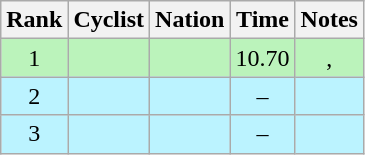<table class="wikitable sortable" style="text-align:center">
<tr>
<th>Rank</th>
<th>Cyclist</th>
<th>Nation</th>
<th>Time</th>
<th>Notes</th>
</tr>
<tr bgcolor=bbf3bb>
<td>1</td>
<td align=left></td>
<td align=left></td>
<td>10.70</td>
<td>, </td>
</tr>
<tr bgcolor=bbf3ff>
<td>2</td>
<td align=left></td>
<td align=left></td>
<td>–</td>
<td></td>
</tr>
<tr bgcolor=bbf3ff>
<td>3</td>
<td align=left></td>
<td align=left></td>
<td>–</td>
<td></td>
</tr>
</table>
